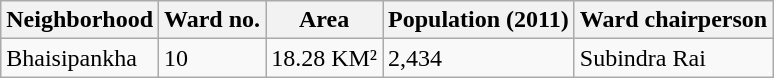<table class="wikitable">
<tr>
<th>Neighborhood</th>
<th>Ward no.</th>
<th>Area</th>
<th>Population (2011)</th>
<th>Ward chairperson</th>
</tr>
<tr>
<td>Bhaisipankha</td>
<td>10</td>
<td>18.28 KM²</td>
<td>2,434</td>
<td>Subindra Rai</td>
</tr>
</table>
